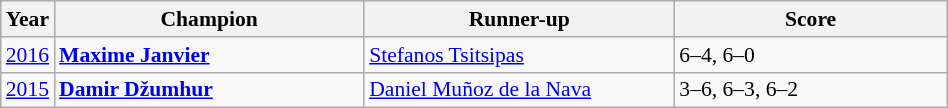<table class="wikitable" style="font-size:90%">
<tr>
<th>Year</th>
<th width="200">Champion</th>
<th width="200">Runner-up</th>
<th width="175">Score</th>
</tr>
<tr>
<td><a href='#'>2016</a></td>
<td> <strong><a href='#'>Maxime Janvier</a></strong></td>
<td> <a href='#'>Stefanos Tsitsipas</a></td>
<td>6–4, 6–0</td>
</tr>
<tr>
<td><a href='#'>2015</a></td>
<td> <strong><a href='#'>Damir Džumhur</a></strong></td>
<td> <a href='#'>Daniel Muñoz de la Nava</a></td>
<td>3–6, 6–3, 6–2</td>
</tr>
</table>
